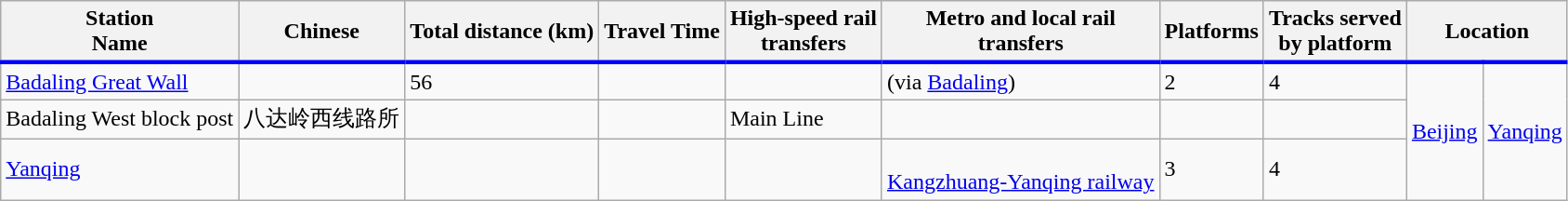<table class="wikitable">
<tr>
<th style="border-bottom:3px solid blue;">Station<br>Name</th>
<th style="border-bottom:3px solid blue;">Chinese</th>
<th style="border-bottom:3px solid blue;">Total distance (km)</th>
<th style="border-bottom:3px solid blue;">Travel Time</th>
<th style="border-bottom:3px solid blue;">High-speed rail<br>transfers</th>
<th style="border-bottom:3px solid blue;">Metro and local rail<br>transfers</th>
<th style="border-bottom:3px solid blue;">Platforms</th>
<th style="border-bottom:3px solid blue;">Tracks served<br>by platform</th>
<th style="border-bottom:3px solid blue;" colspan="3">Location</th>
</tr>
<tr>
<td><a href='#'>Badaling Great Wall</a></td>
<td></td>
<td>56</td>
<td align=right></td>
<td align=right></td>
<td>  (via <a href='#'>Badaling</a>)</td>
<td>2</td>
<td>4</td>
<td rowspan="3"><a href='#'>Beijing</a></td>
<td colspan="2" rowspan="3"><a href='#'>Yanqing</a></td>
</tr>
<tr>
<td>Badaling West block post</td>
<td>八达岭西线路所</td>
<td></td>
<td></td>
<td>Main Line</td>
<td></td>
<td></td>
<td></td>
</tr>
<tr>
<td><a href='#'>Yanqing</a></td>
<td></td>
<td></td>
<td align="right"></td>
<td align="left"></td>
<td> <br><a href='#'>Kangzhuang-Yanqing railway</a></td>
<td>3</td>
<td>4</td>
</tr>
</table>
